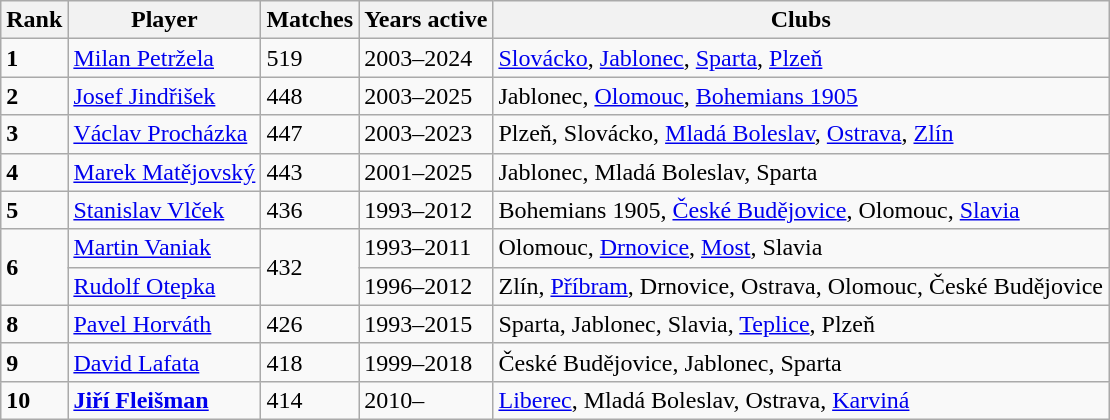<table class="wikitable">
<tr>
<th>Rank</th>
<th>Player</th>
<th>Matches</th>
<th>Years active</th>
<th>Clubs</th>
</tr>
<tr>
<td><strong>1</strong></td>
<td> <a href='#'>Milan Petržela</a></td>
<td>519</td>
<td>2003–2024</td>
<td><a href='#'>Slovácko</a>, <a href='#'>Jablonec</a>, <a href='#'>Sparta</a>, <a href='#'>Plzeň</a></td>
</tr>
<tr>
<td><strong>2</strong></td>
<td> <a href='#'>Josef Jindřišek</a></td>
<td>448</td>
<td>2003–2025</td>
<td>Jablonec, <a href='#'>Olomouc</a>, <a href='#'>Bohemians 1905</a></td>
</tr>
<tr>
<td><strong>3</strong></td>
<td> <a href='#'>Václav Procházka</a></td>
<td>447</td>
<td>2003–2023</td>
<td>Plzeň, Slovácko, <a href='#'>Mladá Boleslav</a>, <a href='#'>Ostrava</a>, <a href='#'>Zlín</a></td>
</tr>
<tr>
<td><strong>4</strong></td>
<td> <a href='#'>Marek Matějovský</a></td>
<td>443</td>
<td>2001–2025</td>
<td>Jablonec, Mladá Boleslav, Sparta</td>
</tr>
<tr>
<td><strong>5</strong></td>
<td> <a href='#'>Stanislav Vlček</a></td>
<td>436</td>
<td>1993–2012</td>
<td>Bohemians 1905, <a href='#'>České Budějovice</a>, Olomouc, <a href='#'>Slavia</a></td>
</tr>
<tr>
<td rowspan="2"><strong>6</strong></td>
<td> <a href='#'>Martin Vaniak</a></td>
<td rowspan="2">432</td>
<td>1993–2011</td>
<td>Olomouc, <a href='#'>Drnovice</a>, <a href='#'>Most</a>, Slavia</td>
</tr>
<tr>
<td> <a href='#'>Rudolf Otepka</a></td>
<td>1996–2012</td>
<td>Zlín, <a href='#'>Příbram</a>, Drnovice, Ostrava, Olomouc, České Budějovice</td>
</tr>
<tr>
<td><strong>8</strong></td>
<td> <a href='#'>Pavel Horváth</a></td>
<td>426</td>
<td>1993–2015</td>
<td>Sparta, Jablonec, Slavia, <a href='#'>Teplice</a>, Plzeň</td>
</tr>
<tr>
<td><strong>9</strong></td>
<td> <a href='#'>David Lafata</a></td>
<td>418</td>
<td>1999–2018</td>
<td>České Budějovice, Jablonec, Sparta</td>
</tr>
<tr>
<td><strong>10</strong></td>
<td> <strong><a href='#'>Jiří Fleišman</a></strong></td>
<td>414</td>
<td>2010–</td>
<td><a href='#'>Liberec</a>, Mladá Boleslav, Ostrava, <a href='#'>Karviná</a></td>
</tr>
</table>
